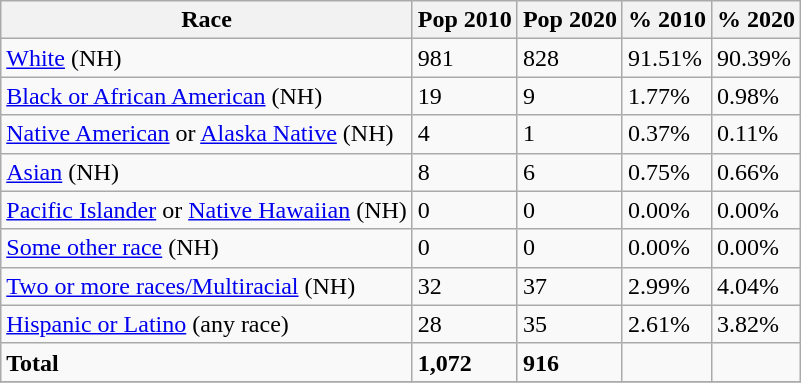<table class="wikitable">
<tr>
<th>Race</th>
<th>Pop 2010</th>
<th>Pop 2020</th>
<th>% 2010</th>
<th>% 2020</th>
</tr>
<tr>
<td><a href='#'>White</a> (NH)</td>
<td>981</td>
<td>828</td>
<td>91.51%</td>
<td>90.39%</td>
</tr>
<tr>
<td><a href='#'>Black or African American</a> (NH)</td>
<td>19</td>
<td>9</td>
<td>1.77%</td>
<td>0.98%</td>
</tr>
<tr>
<td><a href='#'>Native American</a> or <a href='#'>Alaska Native</a> (NH)</td>
<td>4</td>
<td>1</td>
<td>0.37%</td>
<td>0.11%</td>
</tr>
<tr>
<td><a href='#'>Asian</a> (NH)</td>
<td>8</td>
<td>6</td>
<td>0.75%</td>
<td>0.66%</td>
</tr>
<tr>
<td><a href='#'>Pacific Islander</a> or <a href='#'>Native Hawaiian</a> (NH)</td>
<td>0</td>
<td>0</td>
<td>0.00%</td>
<td>0.00%</td>
</tr>
<tr>
<td><a href='#'>Some other race</a> (NH)</td>
<td>0</td>
<td>0</td>
<td>0.00%</td>
<td>0.00%</td>
</tr>
<tr>
<td><a href='#'>Two or more races/Multiracial</a> (NH)</td>
<td>32</td>
<td>37</td>
<td>2.99%</td>
<td>4.04%</td>
</tr>
<tr>
<td><a href='#'>Hispanic or Latino</a> (any race)</td>
<td>28</td>
<td>35</td>
<td>2.61%</td>
<td>3.82%</td>
</tr>
<tr>
<td><strong>Total</strong></td>
<td><strong>1,072</strong></td>
<td><strong>916</strong></td>
<td></td>
<td></td>
</tr>
<tr>
</tr>
</table>
